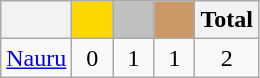<table class="wikitable">
<tr>
<th></th>
<th style="background-color:gold">        </th>
<th style="background-color:silver">      </th>
<th style="background-color:#CC9966">      </th>
<th>Total</th>
</tr>
<tr align="center">
<td> <a href='#'>Nauru</a></td>
<td>0</td>
<td>1</td>
<td>1</td>
<td>2</td>
</tr>
</table>
